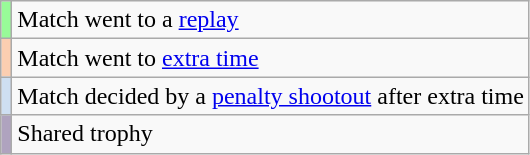<table class="wikitable">
<tr>
<td style="background-color:#98FB98"></td>
<td>Match went to a <a href='#'>replay</a></td>
</tr>
<tr>
<td style="background-color:#FBCEB1"></td>
<td>Match went to <a href='#'>extra time</a></td>
</tr>
<tr>
<td style="background-color:#cedff2"></td>
<td>Match decided by a <a href='#'>penalty shootout</a> after extra time</td>
</tr>
<tr>
<td style="background-color:#afa3bf"></td>
<td>Shared trophy</td>
</tr>
</table>
